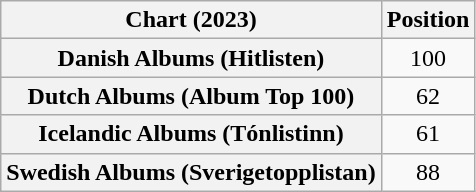<table class="wikitable sortable plainrowheaders" style="text-align:center">
<tr>
<th scope="col">Chart (2023)</th>
<th scope="col">Position</th>
</tr>
<tr>
<th scope="row">Danish Albums (Hitlisten)</th>
<td>100</td>
</tr>
<tr>
<th scope="row">Dutch Albums (Album Top 100)</th>
<td>62</td>
</tr>
<tr>
<th scope="row">Icelandic Albums (Tónlistinn)</th>
<td>61</td>
</tr>
<tr>
<th scope="row">Swedish Albums (Sverigetopplistan)</th>
<td>88</td>
</tr>
</table>
